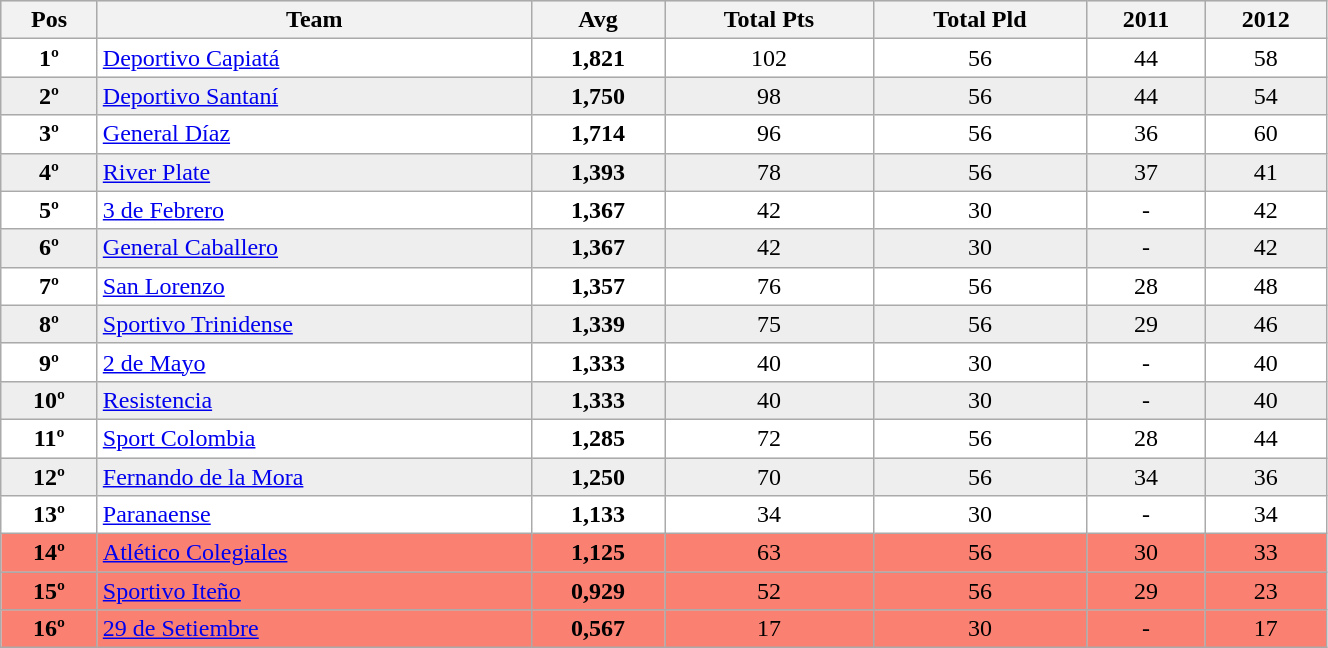<table class="wikitable sortable" width=70%>
<tr style="background:#dddddd;">
<th>Pos</th>
<th>Team</th>
<th>Avg</th>
<th>Total Pts</th>
<th>Total Pld</th>
<th>2011</th>
<th>2012</th>
</tr>
<tr align=center style="background:#ffffff;">
<td><strong>1º</strong></td>
<td align="left"><a href='#'>Deportivo Capiatá</a></td>
<td><strong>1,821</strong></td>
<td>102</td>
<td>56</td>
<td>44</td>
<td>58</td>
</tr>
<tr align=center style="background:#eeeeee;">
<td><strong>2º</strong></td>
<td align="left"><a href='#'>Deportivo Santaní</a></td>
<td><strong>1,750</strong></td>
<td>98</td>
<td>56</td>
<td>44</td>
<td>54</td>
</tr>
<tr align=center style="background:#ffffff;">
<td><strong>3º</strong></td>
<td align="left"><a href='#'>General Díaz</a></td>
<td><strong>1,714</strong></td>
<td>96</td>
<td>56</td>
<td>36</td>
<td>60</td>
</tr>
<tr align=center style="background:#eeeeee;">
<td><strong>4º</strong></td>
<td align="left"><a href='#'>River Plate</a></td>
<td><strong>1,393</strong></td>
<td>78</td>
<td>56</td>
<td>37</td>
<td>41</td>
</tr>
<tr align=center style="background:#ffffff;">
<td><strong>5º</strong></td>
<td align="left"><a href='#'>3 de Febrero</a></td>
<td><strong>1,367</strong></td>
<td>42</td>
<td>30</td>
<td>-</td>
<td>42</td>
</tr>
<tr align=center style="background:#eeeeee;">
<td><strong>6º</strong></td>
<td align="left"><a href='#'>General Caballero</a></td>
<td><strong>1,367</strong></td>
<td>42</td>
<td>30</td>
<td>-</td>
<td>42</td>
</tr>
<tr align=center style="background:#ffffff;">
<td><strong>7º</strong></td>
<td align="left"><a href='#'>San Lorenzo</a></td>
<td><strong>1,357</strong></td>
<td>76</td>
<td>56</td>
<td>28</td>
<td>48</td>
</tr>
<tr align=center style="background:#eeeeee;">
<td><strong>8º</strong></td>
<td align="left"><a href='#'>Sportivo Trinidense</a></td>
<td><strong>1,339</strong></td>
<td>75</td>
<td>56</td>
<td>29</td>
<td>46</td>
</tr>
<tr align=center style="background:#ffffff;">
<td><strong>9º</strong></td>
<td align="left"><a href='#'>2 de Mayo</a></td>
<td><strong>1,333</strong></td>
<td>40</td>
<td>30</td>
<td>-</td>
<td>40</td>
</tr>
<tr align=center style="background:#eeeeee;">
<td><strong>10º</strong></td>
<td align="left"><a href='#'>Resistencia</a></td>
<td><strong>1,333</strong></td>
<td>40</td>
<td>30</td>
<td>-</td>
<td>40</td>
</tr>
<tr align=center style="background:#ffffff;">
<td><strong>11º</strong></td>
<td align="left"><a href='#'>Sport Colombia</a></td>
<td><strong>1,285</strong></td>
<td>72</td>
<td>56</td>
<td>28</td>
<td>44</td>
</tr>
<tr align=center style="background:#eeeeee;">
<td><strong>12º</strong></td>
<td align="left"><a href='#'>Fernando de la Mora</a></td>
<td><strong>1,250</strong></td>
<td>70</td>
<td>56</td>
<td>34</td>
<td>36</td>
</tr>
<tr align=center style="background:#ffffff;">
<td><strong>13º</strong></td>
<td align="left"><a href='#'>Paranaense</a></td>
<td><strong>1,133</strong></td>
<td>34</td>
<td>30</td>
<td>-</td>
<td>34</td>
</tr>
<tr align=center style="background:#FA8072;">
<td><strong>14º</strong></td>
<td align="left"><a href='#'>Atlético Colegiales</a></td>
<td><strong>1,125</strong></td>
<td>63</td>
<td>56</td>
<td>30</td>
<td>33</td>
</tr>
<tr align=center style="background:#FA8072;">
<td><strong>15º</strong></td>
<td align="left"><a href='#'>Sportivo Iteño</a></td>
<td><strong>0,929</strong></td>
<td>52</td>
<td>56</td>
<td>29</td>
<td>23</td>
</tr>
<tr align=center style="background:#FA8072;">
<td><strong>16º</strong></td>
<td align="left"><a href='#'>29 de Setiembre</a></td>
<td><strong>0,567</strong></td>
<td>17</td>
<td>30</td>
<td>-</td>
<td>17</td>
</tr>
</table>
